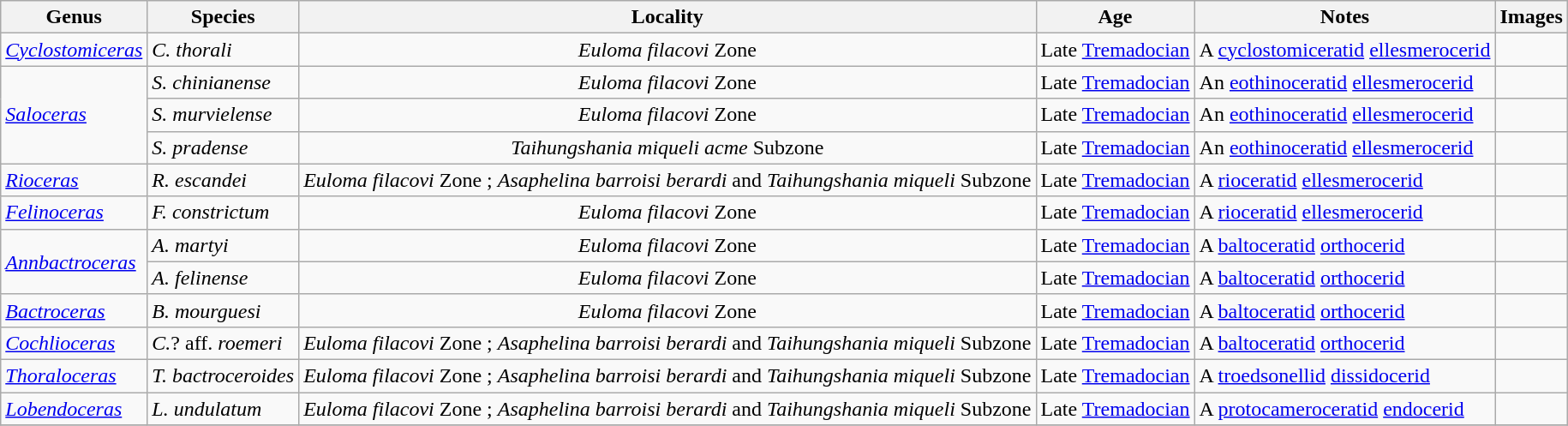<table class="wikitable sortable">
<tr>
<th>Genus</th>
<th>Species</th>
<th>Locality</th>
<th>Age</th>
<th>Notes</th>
<th>Images</th>
</tr>
<tr>
<td><em><a href='#'>Cyclostomiceras</a></em></td>
<td><em>C. thorali</em></td>
<td align="center"><em>Euloma filacovi</em> Zone</td>
<td>Late <a href='#'>Tremadocian</a></td>
<td>A <a href='#'>cyclostomiceratid</a> <a href='#'>ellesmerocerid</a></td>
<td></td>
</tr>
<tr>
<td rowspan="3"><em><a href='#'>Saloceras</a></em></td>
<td><em>S. chinianense</em></td>
<td align="center"><em>Euloma filacovi</em> Zone</td>
<td>Late <a href='#'>Tremadocian</a></td>
<td>An <a href='#'>eothinoceratid</a> <a href='#'>ellesmerocerid</a></td>
<td></td>
</tr>
<tr>
<td><em>S. murvielense</em></td>
<td align="center"><em>Euloma filacovi</em> Zone</td>
<td>Late <a href='#'>Tremadocian</a></td>
<td>An <a href='#'>eothinoceratid</a> <a href='#'>ellesmerocerid</a></td>
<td></td>
</tr>
<tr>
<td><em>S. pradense</em></td>
<td align="center"><em>Taihungshania miqueli acme</em> Subzone</td>
<td>Late <a href='#'>Tremadocian</a></td>
<td>An <a href='#'>eothinoceratid</a> <a href='#'>ellesmerocerid</a></td>
<td></td>
</tr>
<tr>
<td><em><a href='#'>Rioceras</a></em></td>
<td><em>R. escandei</em></td>
<td align="center"><em>Euloma filacovi</em> Zone ; <em>Asaphelina barroisi berardi</em> and <em>Taihungshania miqueli</em> Subzone</td>
<td>Late <a href='#'>Tremadocian</a></td>
<td>A <a href='#'>rioceratid</a> <a href='#'>ellesmerocerid</a></td>
<td></td>
</tr>
<tr>
<td><em><a href='#'>Felinoceras</a></em></td>
<td><em>F. constrictum</em></td>
<td align="center"><em>Euloma filacovi</em> Zone</td>
<td>Late <a href='#'>Tremadocian</a></td>
<td>A <a href='#'>rioceratid</a> <a href='#'>ellesmerocerid</a></td>
<td></td>
</tr>
<tr>
<td rowspan="2"><em><a href='#'>Annbactroceras</a></em></td>
<td><em>A. martyi</em></td>
<td align="center"><em>Euloma filacovi</em> Zone</td>
<td>Late <a href='#'>Tremadocian</a></td>
<td>A <a href='#'>baltoceratid</a> <a href='#'>orthocerid</a></td>
<td></td>
</tr>
<tr>
<td><em>A. felinense</em></td>
<td align="center"><em>Euloma filacovi</em> Zone</td>
<td>Late <a href='#'>Tremadocian</a></td>
<td>A <a href='#'>baltoceratid</a> <a href='#'>orthocerid</a></td>
<td></td>
</tr>
<tr>
<td><em><a href='#'>Bactroceras</a></em></td>
<td><em>B. mourguesi</em></td>
<td align="center"><em>Euloma filacovi</em> Zone</td>
<td>Late <a href='#'>Tremadocian</a></td>
<td>A <a href='#'>baltoceratid</a> <a href='#'>orthocerid</a></td>
<td></td>
</tr>
<tr>
<td><em><a href='#'>Cochlioceras</a></em></td>
<td><em>C.</em>? aff. <em>roemeri</em></td>
<td align="center"><em>Euloma filacovi</em> Zone ; <em>Asaphelina barroisi berardi</em> and <em>Taihungshania miqueli</em> Subzone</td>
<td>Late <a href='#'>Tremadocian</a></td>
<td>A <a href='#'>baltoceratid</a> <a href='#'>orthocerid</a></td>
<td></td>
</tr>
<tr>
<td><em><a href='#'>Thoraloceras</a></em></td>
<td><em>T. bactroceroides</em></td>
<td align="center"><em>Euloma filacovi</em> Zone ; <em>Asaphelina barroisi berardi</em> and <em>Taihungshania miqueli</em> Subzone</td>
<td>Late <a href='#'>Tremadocian</a></td>
<td>A <a href='#'>troedsonellid</a> <a href='#'>dissidocerid</a></td>
<td></td>
</tr>
<tr>
<td><em><a href='#'>Lobendoceras</a></em></td>
<td><em>L. undulatum</em></td>
<td align="center"><em>Euloma filacovi</em> Zone ; <em>Asaphelina barroisi berardi</em> and <em>Taihungshania miqueli</em> Subzone</td>
<td>Late <a href='#'>Tremadocian</a></td>
<td>A <a href='#'>protocameroceratid</a> <a href='#'>endocerid</a></td>
<td></td>
</tr>
<tr>
</tr>
</table>
